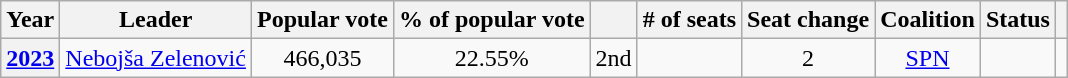<table class="wikitable" style="text-align:center">
<tr>
<th>Year</th>
<th>Leader</th>
<th>Popular vote</th>
<th>% of popular vote</th>
<th></th>
<th># of seats</th>
<th>Seat change</th>
<th>Coalition</th>
<th>Status</th>
<th></th>
</tr>
<tr>
<th><a href='#'>2023</a></th>
<td><a href='#'>Nebojša Zelenović</a></td>
<td>466,035</td>
<td>22.55%</td>
<td> 2nd</td>
<td></td>
<td> 2</td>
<td><a href='#'>SPN</a></td>
<td></td>
<td></td>
</tr>
</table>
